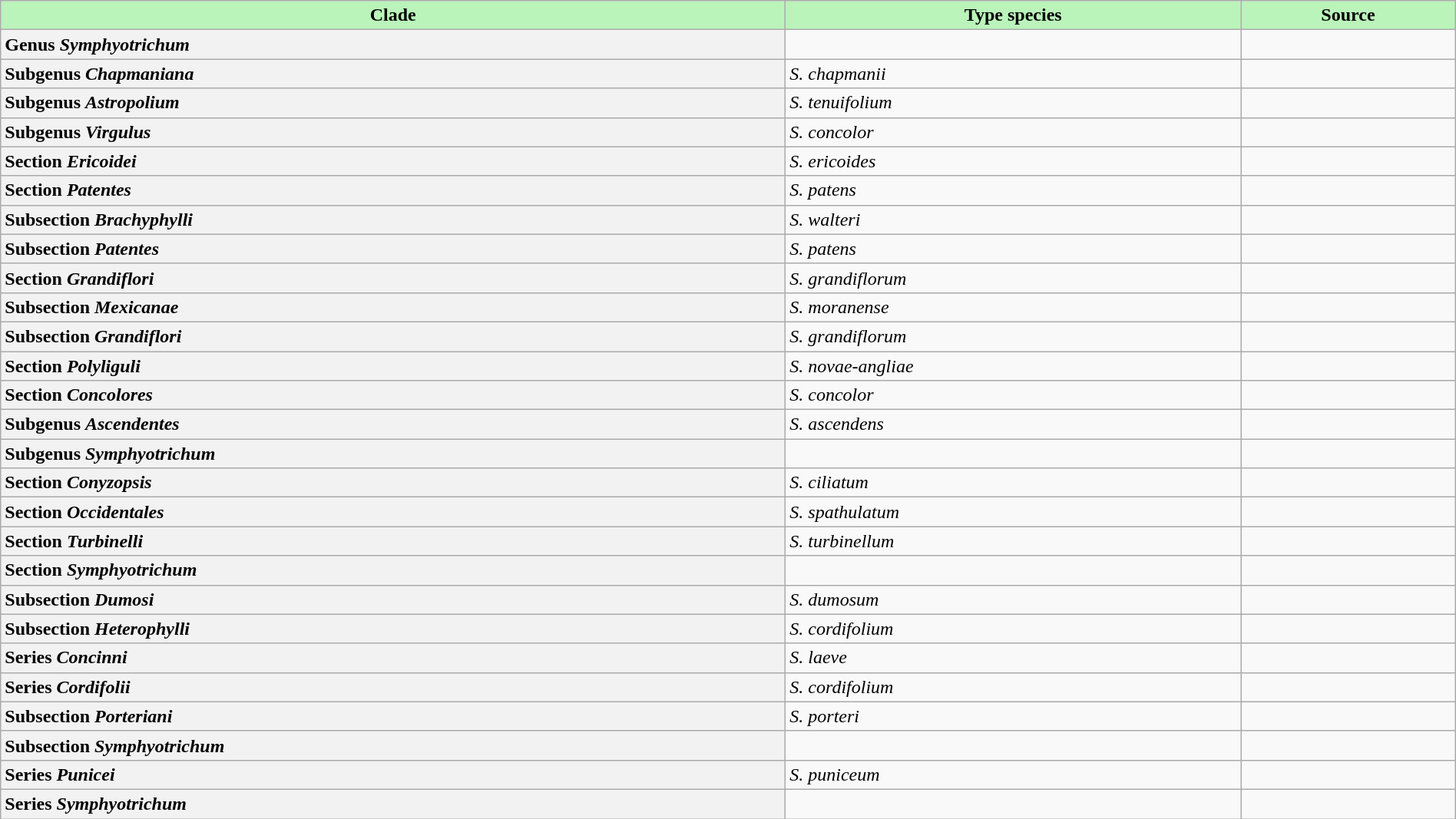<table class="wikitable sortable mw-collapsible" style="width:100%;text-align:left;">
<tr>
<th scope="col" style="background-color:#baf4ba;">Clade</th>
<th scope="col" style="background-color:#baf4ba;">Type species</th>
<th scope="col" style="background-color:#baf4ba;">Source</th>
</tr>
<tr>
<th scope="row" style="text-align:left;">Genus <em>Symphyotrichum</em></th>
<td></td>
<td></td>
</tr>
<tr>
<th scope="row" style="text-align:left;">Subgenus <em>Chapmaniana</em></th>
<td><em>S. chapmanii</em></td>
<td></td>
</tr>
<tr>
<th scope="row" style="text-align:left;">Subgenus <em>Astropolium</em></th>
<td><em>S. tenuifolium</em></td>
<td></td>
</tr>
<tr>
<th scope="row" style="text-align:left;">Subgenus <em>Virgulus</em></th>
<td><em>S. concolor</em></td>
<td></td>
</tr>
<tr>
<th scope="row" style="text-align:left;">Section <em>Ericoidei</em></th>
<td><em>S. ericoides</em></td>
<td></td>
</tr>
<tr>
<th scope="row" style="text-align:left;">Section <em>Patentes</em></th>
<td><em>S. patens</em></td>
<td></td>
</tr>
<tr>
<th scope="row" style="text-align:left;">Subsection <em>Brachyphylli</em></th>
<td><em>S. walteri</em></td>
<td></td>
</tr>
<tr>
<th scope="row" style="text-align:left;">Subsection <em>Patentes</em></th>
<td><em>S. patens</em></td>
<td></td>
</tr>
<tr>
<th scope="row" style="text-align:left;">Section <em>Grandiflori</em></th>
<td><em>S. grandiflorum</em></td>
<td></td>
</tr>
<tr>
<th scope="row" style="text-align:left;">Subsection <em>Mexicanae</em></th>
<td><em>S. moranense</em></td>
<td></td>
</tr>
<tr>
<th scope="row" style="text-align:left;">Subsection <em>Grandiflori</em></th>
<td><em>S. grandiflorum</em></td>
<td></td>
</tr>
<tr>
<th scope="row" style="text-align:left;">Section <em>Polyliguli</em></th>
<td><em>S. novae-angliae</em></td>
<td></td>
</tr>
<tr>
<th scope="row" style="text-align:left;">Section <em>Concolores</em></th>
<td><em>S. concolor</em></td>
<td></td>
</tr>
<tr>
<th scope="row" style="text-align:left;">Subgenus <em>Ascendentes</em></th>
<td><em>S. ascendens</em></td>
<td></td>
</tr>
<tr>
<th scope="row" style="text-align:left;">Subgenus <em>Symphyotrichum</em></th>
<td></td>
<td></td>
</tr>
<tr>
<th scope="row" style="text-align:left;">Section <em>Conyzopsis</em></th>
<td><em>S. ciliatum</em></td>
<td></td>
</tr>
<tr>
<th scope="row" style="text-align:left;">Section <em>Occidentales</em></th>
<td><em>S. spathulatum</em></td>
<td></td>
</tr>
<tr>
<th scope="row" style="text-align:left;">Section <em>Turbinelli</em></th>
<td><em>S. turbinellum</em></td>
<td></td>
</tr>
<tr>
<th scope="row" style="text-align:left;">Section <em>Symphyotrichum</em></th>
<td></td>
<td></td>
</tr>
<tr>
<th scope="row" style="text-align:left;">Subsection <em>Dumosi</em></th>
<td><em>S. dumosum</em></td>
<td></td>
</tr>
<tr>
<th scope="row" style="text-align:left;">Subsection <em>Heterophylli</em></th>
<td><em>S. cordifolium</em></td>
<td></td>
</tr>
<tr>
<th scope="row" style="text-align:left;">Series <em>Concinni</em></th>
<td><em>S. laeve</em></td>
<td></td>
</tr>
<tr>
<th scope="row" style="text-align:left;">Series <em>Cordifolii</em></th>
<td><em>S. cordifolium</em></td>
<td></td>
</tr>
<tr>
<th scope="row" style="text-align:left;">Subsection <em>Porteriani</em></th>
<td><em>S. porteri</em></td>
<td></td>
</tr>
<tr>
<th scope="row" style="text-align:left;">Subsection <em>Symphyotrichum</em></th>
<td></td>
<td></td>
</tr>
<tr>
<th scope="row" style="text-align:left;">Series <em>Punicei</em></th>
<td><em>S. puniceum</em></td>
<td></td>
</tr>
<tr>
<th scope="row" style="text-align:left;">Series <em>Symphyotrichum</em></th>
<td></td>
<td></td>
</tr>
</table>
